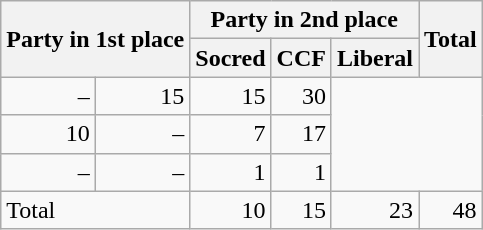<table class="wikitable" style="text-align:right;">
<tr>
<th rowspan="2" colspan="2" style="text-align:left;">Party in 1st place</th>
<th colspan="3">Party in 2nd place</th>
<th rowspan="2">Total</th>
</tr>
<tr>
<th>Socred</th>
<th>CCF</th>
<th>Liberal</th>
</tr>
<tr>
<td>–</td>
<td>15</td>
<td>15</td>
<td>30</td>
</tr>
<tr>
<td>10</td>
<td>–</td>
<td>7</td>
<td>17</td>
</tr>
<tr>
<td>–</td>
<td>–</td>
<td>1</td>
<td>1</td>
</tr>
<tr>
<td colspan="2" style="text-align:left;">Total</td>
<td>10</td>
<td>15</td>
<td>23</td>
<td>48</td>
</tr>
</table>
